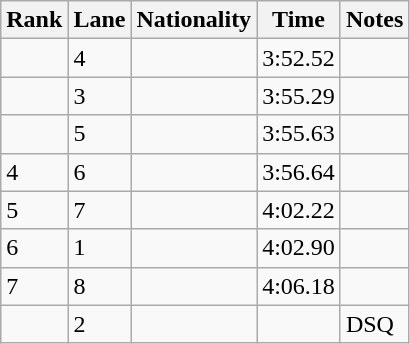<table class="wikitable">
<tr>
<th>Rank</th>
<th>Lane</th>
<th>Nationality</th>
<th>Time</th>
<th>Notes</th>
</tr>
<tr>
<td></td>
<td>4</td>
<td></td>
<td>3:52.52</td>
<td></td>
</tr>
<tr>
<td></td>
<td>3</td>
<td></td>
<td>3:55.29</td>
<td></td>
</tr>
<tr>
<td></td>
<td>5</td>
<td></td>
<td>3:55.63</td>
<td></td>
</tr>
<tr>
<td>4</td>
<td>6</td>
<td></td>
<td>3:56.64</td>
<td></td>
</tr>
<tr>
<td>5</td>
<td>7</td>
<td></td>
<td>4:02.22</td>
<td></td>
</tr>
<tr>
<td>6</td>
<td>1</td>
<td></td>
<td>4:02.90</td>
<td></td>
</tr>
<tr>
<td>7</td>
<td>8</td>
<td></td>
<td>4:06.18</td>
<td></td>
</tr>
<tr>
<td></td>
<td>2</td>
<td></td>
<td></td>
<td>DSQ</td>
</tr>
</table>
